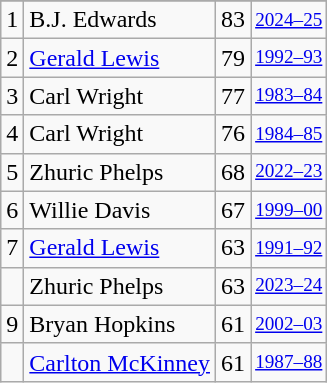<table class="wikitable">
<tr>
</tr>
<tr>
<td>1</td>
<td>B.J. Edwards</td>
<td>83</td>
<td style="font-size:80%;"><a href='#'>2024–25</a></td>
</tr>
<tr>
<td>2</td>
<td><a href='#'>Gerald Lewis</a></td>
<td>79</td>
<td style="font-size:80%;"><a href='#'>1992–93</a></td>
</tr>
<tr>
<td>3</td>
<td>Carl Wright</td>
<td>77</td>
<td style="font-size:80%;"><a href='#'>1983–84</a></td>
</tr>
<tr>
<td>4</td>
<td>Carl Wright</td>
<td>76</td>
<td style="font-size:80%;"><a href='#'>1984–85</a></td>
</tr>
<tr>
<td>5</td>
<td>Zhuric Phelps</td>
<td>68</td>
<td style="font-size:80%;"><a href='#'>2022–23</a></td>
</tr>
<tr>
<td>6</td>
<td>Willie Davis</td>
<td>67</td>
<td style="font-size:80%;"><a href='#'>1999–00</a></td>
</tr>
<tr>
<td>7</td>
<td><a href='#'>Gerald Lewis</a></td>
<td>63</td>
<td style="font-size:80%;"><a href='#'>1991–92</a></td>
</tr>
<tr>
<td></td>
<td>Zhuric Phelps</td>
<td>63</td>
<td style="font-size:80%;"><a href='#'>2023–24</a></td>
</tr>
<tr>
<td>9</td>
<td>Bryan Hopkins</td>
<td>61</td>
<td style="font-size:80%;"><a href='#'>2002–03</a></td>
</tr>
<tr>
<td></td>
<td><a href='#'>Carlton McKinney</a></td>
<td>61</td>
<td style="font-size:80%;"><a href='#'>1987–88</a></td>
</tr>
</table>
